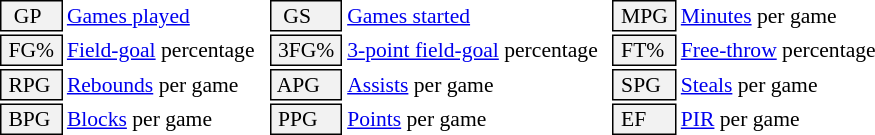<table class="toccolours" style="font-size: 90%; white-space: nowrap;">
<tr>
<td style="background-color: #F2F2F2; border: 1px solid black;">  GP</td>
<td><a href='#'>Games played</a></td>
<td style="background-color: #F2F2F2; border: 1px solid black">  GS </td>
<td><a href='#'>Games started</a></td>
<td style="background-color: #F2F2F2; border: 1px solid black"> MPG </td>
<td><a href='#'>Minutes</a> per game</td>
</tr>
<tr>
<td style="background-color: #F2F2F2; border: 1px solid black;"> FG% </td>
<td style="padding-right: 8px"><a href='#'>Field-goal</a> percentage</td>
<td style="background-color: #F2F2F2; border: 1px solid black"> 3FG% </td>
<td style="padding-right: 8px"><a href='#'>3-point field-goal</a> percentage</td>
<td style="background-color: #F2F2F2; border: 1px solid black"> FT% </td>
<td><a href='#'>Free-throw</a> percentage</td>
</tr>
<tr>
<td style="background-color: #F2F2F2; border: 1px solid black;"> RPG </td>
<td><a href='#'>Rebounds</a> per game</td>
<td style="background-color: #F2F2F2; border: 1px solid black"> APG </td>
<td><a href='#'>Assists</a> per game</td>
<td style="background-color: #F2F2F2; border: 1px solid black"> SPG </td>
<td><a href='#'>Steals</a> per game</td>
</tr>
<tr>
<td style="background-color: #F2F2F2; border: 1px solid black;"> BPG </td>
<td><a href='#'>Blocks</a> per game</td>
<td style="background-color: #F2F2F2; border: 1px solid black"> PPG </td>
<td><a href='#'>Points</a> per game</td>
<td style="background-color: #F2F2F2; border: 1px solid black"> EF </td>
<td><a href='#'>PIR</a> per game</td>
</tr>
<tr>
</tr>
</table>
